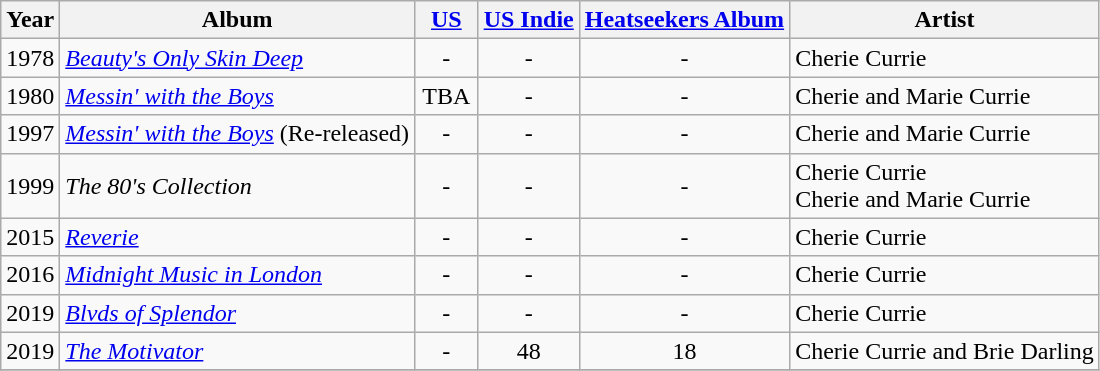<table class="wikitable">
<tr>
<th>Year</th>
<th>Album</th>
<th width="35"><a href='#'>US</a></th>
<th><a href='#'>US Indie</a></th>
<th><a href='#'>Heatseekers Album</a></th>
<th>Artist</th>
</tr>
<tr>
<td>1978</td>
<td><em><a href='#'>Beauty's Only Skin Deep</a></em></td>
<td align="center">-</td>
<td align="center">-</td>
<td align="center">-</td>
<td>Cherie Currie</td>
</tr>
<tr>
<td>1980</td>
<td><em><a href='#'>Messin' with the Boys</a></em></td>
<td align="center">TBA</td>
<td align="center">-</td>
<td align="center">-</td>
<td>Cherie and Marie Currie</td>
</tr>
<tr>
<td>1997</td>
<td><em><a href='#'>Messin' with the Boys</a></em> (Re-released)</td>
<td align="center">-</td>
<td align="center">-</td>
<td align="center">-</td>
<td>Cherie and Marie Currie</td>
</tr>
<tr>
<td>1999</td>
<td><em>The 80's Collection</em></td>
<td align="center">-</td>
<td align="center">-</td>
<td align="center">-</td>
<td>Cherie Currie<br>Cherie and Marie Currie</td>
</tr>
<tr>
<td>2015</td>
<td><em><a href='#'>Reverie</a></em></td>
<td align="center">-</td>
<td align="center">-</td>
<td align="center">-</td>
<td>Cherie Currie</td>
</tr>
<tr>
<td>2016</td>
<td><em><a href='#'>Midnight Music in London</a></em></td>
<td align="center">-</td>
<td align="center">-</td>
<td align="center">-</td>
<td>Cherie Currie</td>
</tr>
<tr>
<td>2019</td>
<td><em><a href='#'>Blvds of Splendor</a></em></td>
<td align="center">-</td>
<td align="center">-</td>
<td align="center">-</td>
<td>Cherie Currie</td>
</tr>
<tr>
<td>2019</td>
<td><em><a href='#'>The Motivator</a></em></td>
<td align="center">-</td>
<td align="center">48</td>
<td align="center">18</td>
<td>Cherie Currie and Brie Darling</td>
</tr>
<tr>
</tr>
</table>
